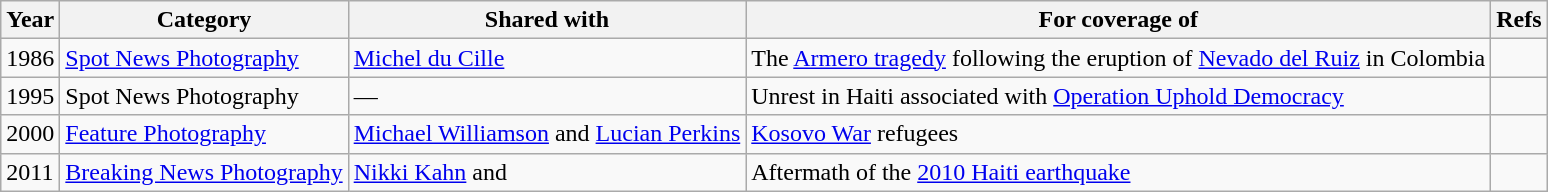<table class="wikitable">
<tr>
<th>Year</th>
<th>Category</th>
<th>Shared with</th>
<th>For coverage of</th>
<th>Refs</th>
</tr>
<tr>
<td>1986</td>
<td><a href='#'>Spot News Photography</a></td>
<td><a href='#'>Michel du Cille</a></td>
<td>The <a href='#'>Armero tragedy</a> following the eruption of <a href='#'>Nevado del Ruiz</a> in Colombia</td>
<td></td>
</tr>
<tr>
<td>1995</td>
<td>Spot News Photography</td>
<td>—</td>
<td>Unrest in Haiti associated with <a href='#'>Operation Uphold Democracy</a></td>
<td></td>
</tr>
<tr>
<td>2000</td>
<td><a href='#'>Feature Photography</a></td>
<td><a href='#'>Michael Williamson</a> and <a href='#'>Lucian Perkins</a></td>
<td><a href='#'>Kosovo War</a> refugees</td>
<td></td>
</tr>
<tr>
<td>2011</td>
<td><a href='#'>Breaking News Photography</a></td>
<td><a href='#'>Nikki Kahn</a> and </td>
<td>Aftermath of the <a href='#'>2010 Haiti earthquake</a></td>
<td></td>
</tr>
</table>
